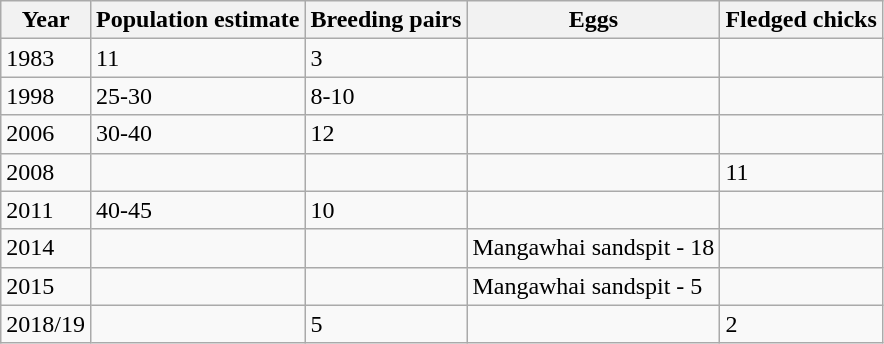<table class="wikitable">
<tr>
<th>Year</th>
<th>Population estimate</th>
<th>Breeding pairs</th>
<th>Eggs</th>
<th>Fledged chicks</th>
</tr>
<tr>
<td>1983</td>
<td>11</td>
<td>3</td>
<td></td>
<td></td>
</tr>
<tr>
<td>1998</td>
<td>25-30</td>
<td>8-10</td>
<td></td>
<td></td>
</tr>
<tr>
<td>2006</td>
<td>30-40</td>
<td>12</td>
<td></td>
<td></td>
</tr>
<tr>
<td>2008</td>
<td></td>
<td></td>
<td></td>
<td>11</td>
</tr>
<tr>
<td>2011</td>
<td>40-45</td>
<td>10</td>
<td></td>
<td></td>
</tr>
<tr>
<td>2014</td>
<td></td>
<td></td>
<td>Mangawhai sandspit - 18</td>
<td></td>
</tr>
<tr>
<td>2015</td>
<td></td>
<td></td>
<td>Mangawhai sandspit - 5</td>
<td></td>
</tr>
<tr>
<td>2018/19</td>
<td></td>
<td>5</td>
<td></td>
<td>2</td>
</tr>
</table>
